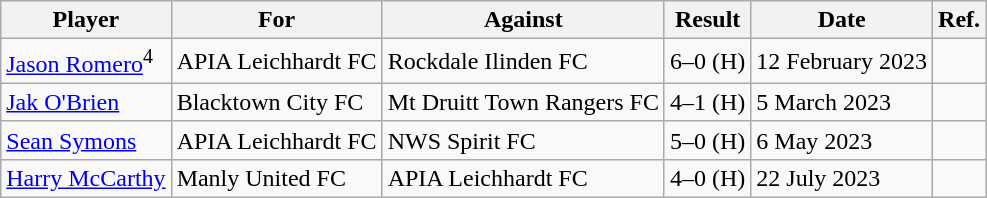<table class="wikitable">
<tr>
<th>Player</th>
<th>For</th>
<th>Against</th>
<th>Result</th>
<th>Date</th>
<th>Ref.</th>
</tr>
<tr>
<td> <a href='#'>Jason Romero</a><sup>4</sup></td>
<td>APIA Leichhardt FC</td>
<td>Rockdale Ilinden FC</td>
<td>6–0 (H)</td>
<td>12 February 2023</td>
<td></td>
</tr>
<tr>
<td> <a href='#'>Jak O'Brien</a></td>
<td>Blacktown City FC</td>
<td>Mt Druitt Town Rangers FC</td>
<td>4–1 (H)</td>
<td>5 March 2023</td>
<td></td>
</tr>
<tr>
<td> <a href='#'>Sean Symons</a></td>
<td>APIA Leichhardt FC</td>
<td>NWS Spirit FC</td>
<td>5–0 (H)</td>
<td>6 May 2023</td>
<td></td>
</tr>
<tr>
<td> <a href='#'>Harry McCarthy</a></td>
<td>Manly United FC</td>
<td>APIA Leichhardt FC</td>
<td>4–0 (H)</td>
<td>22 July 2023</td>
<td></td>
</tr>
</table>
